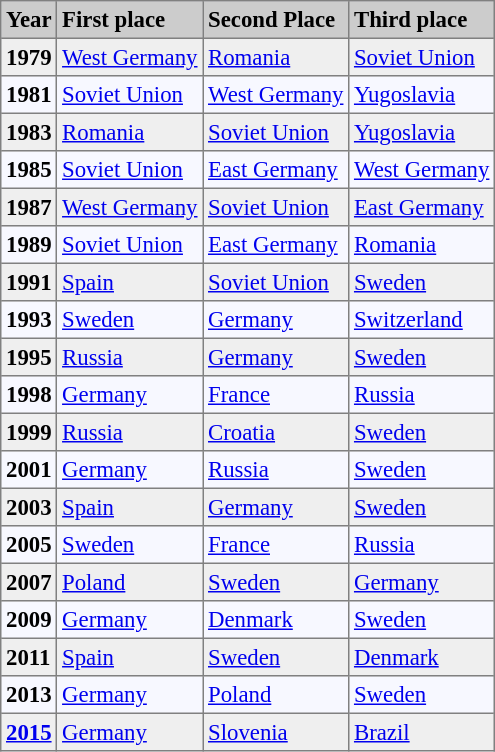<table bgcolor="#f7f8ff" cellpadding="3" cellspacing="0" border="1" style="font-size: 95%; border: gray solid 1px; border-collapse: collapse;">
<tr bgcolor="#CCCCCC">
<td><strong>Year</strong></td>
<td><strong>First place</strong></td>
<td><strong>Second Place</strong></td>
<td><strong>Third place</strong></td>
</tr>
<tr bgcolor="#EFEFEF">
<td><strong>1979</strong></td>
<td><a href='#'>West Germany</a></td>
<td><a href='#'>Romania</a></td>
<td><a href='#'>Soviet Union</a></td>
</tr>
<tr>
<td><strong>1981</strong></td>
<td><a href='#'>Soviet Union</a></td>
<td><a href='#'>West Germany</a></td>
<td><a href='#'>Yugoslavia</a></td>
</tr>
<tr bgcolor="#EFEFEF">
<td><strong>1983</strong></td>
<td><a href='#'>Romania</a></td>
<td><a href='#'>Soviet Union</a></td>
<td><a href='#'>Yugoslavia</a></td>
</tr>
<tr>
<td><strong>1985</strong></td>
<td><a href='#'>Soviet Union</a></td>
<td><a href='#'>East Germany</a></td>
<td><a href='#'>West Germany</a></td>
</tr>
<tr bgcolor="#EFEFEF">
<td><strong>1987</strong></td>
<td><a href='#'>West Germany</a></td>
<td><a href='#'>Soviet Union</a></td>
<td><a href='#'>East Germany</a></td>
</tr>
<tr>
<td><strong>1989</strong></td>
<td><a href='#'>Soviet Union</a></td>
<td><a href='#'>East Germany</a></td>
<td><a href='#'>Romania</a></td>
</tr>
<tr bgcolor="#EFEFEF">
<td><strong>1991</strong></td>
<td><a href='#'>Spain</a></td>
<td><a href='#'>Soviet Union</a></td>
<td><a href='#'>Sweden</a></td>
</tr>
<tr>
<td><strong>1993</strong></td>
<td><a href='#'>Sweden</a></td>
<td><a href='#'>Germany</a></td>
<td><a href='#'>Switzerland</a></td>
</tr>
<tr bgcolor="#EFEFEF">
<td><strong>1995</strong></td>
<td><a href='#'>Russia</a></td>
<td><a href='#'>Germany</a></td>
<td><a href='#'>Sweden</a></td>
</tr>
<tr>
<td><strong>1998</strong></td>
<td><a href='#'>Germany</a></td>
<td><a href='#'>France</a></td>
<td><a href='#'>Russia</a></td>
</tr>
<tr bgcolor="#EFEFEF">
<td><strong>1999</strong></td>
<td><a href='#'>Russia</a></td>
<td><a href='#'>Croatia</a></td>
<td><a href='#'>Sweden</a></td>
</tr>
<tr>
<td><strong>2001</strong></td>
<td><a href='#'>Germany</a></td>
<td><a href='#'>Russia</a></td>
<td><a href='#'>Sweden</a></td>
</tr>
<tr bgcolor="#EFEFEF">
<td><strong>2003</strong></td>
<td><a href='#'>Spain</a></td>
<td><a href='#'>Germany</a></td>
<td><a href='#'>Sweden</a></td>
</tr>
<tr>
<td><strong>2005</strong></td>
<td><a href='#'>Sweden</a></td>
<td><a href='#'>France</a></td>
<td><a href='#'>Russia</a></td>
</tr>
<tr bgcolor="#EFEFEF">
<td><strong>2007</strong></td>
<td><a href='#'>Poland</a></td>
<td><a href='#'>Sweden</a></td>
<td><a href='#'>Germany</a></td>
</tr>
<tr>
<td><strong>2009</strong></td>
<td><a href='#'>Germany</a></td>
<td><a href='#'>Denmark</a></td>
<td><a href='#'>Sweden</a></td>
</tr>
<tr bgcolor="#EFEFEF">
<td><strong>2011</strong></td>
<td><a href='#'>Spain</a></td>
<td><a href='#'>Sweden</a></td>
<td><a href='#'>Denmark</a></td>
</tr>
<tr>
<td><strong>2013</strong></td>
<td><a href='#'>Germany</a></td>
<td><a href='#'>Poland</a></td>
<td><a href='#'>Sweden</a></td>
</tr>
<tr bgcolor="#EFEFEF">
<td><strong><a href='#'>2015</a></strong></td>
<td><a href='#'>Germany</a></td>
<td><a href='#'>Slovenia</a></td>
<td><a href='#'>Brazil</a></td>
</tr>
</table>
